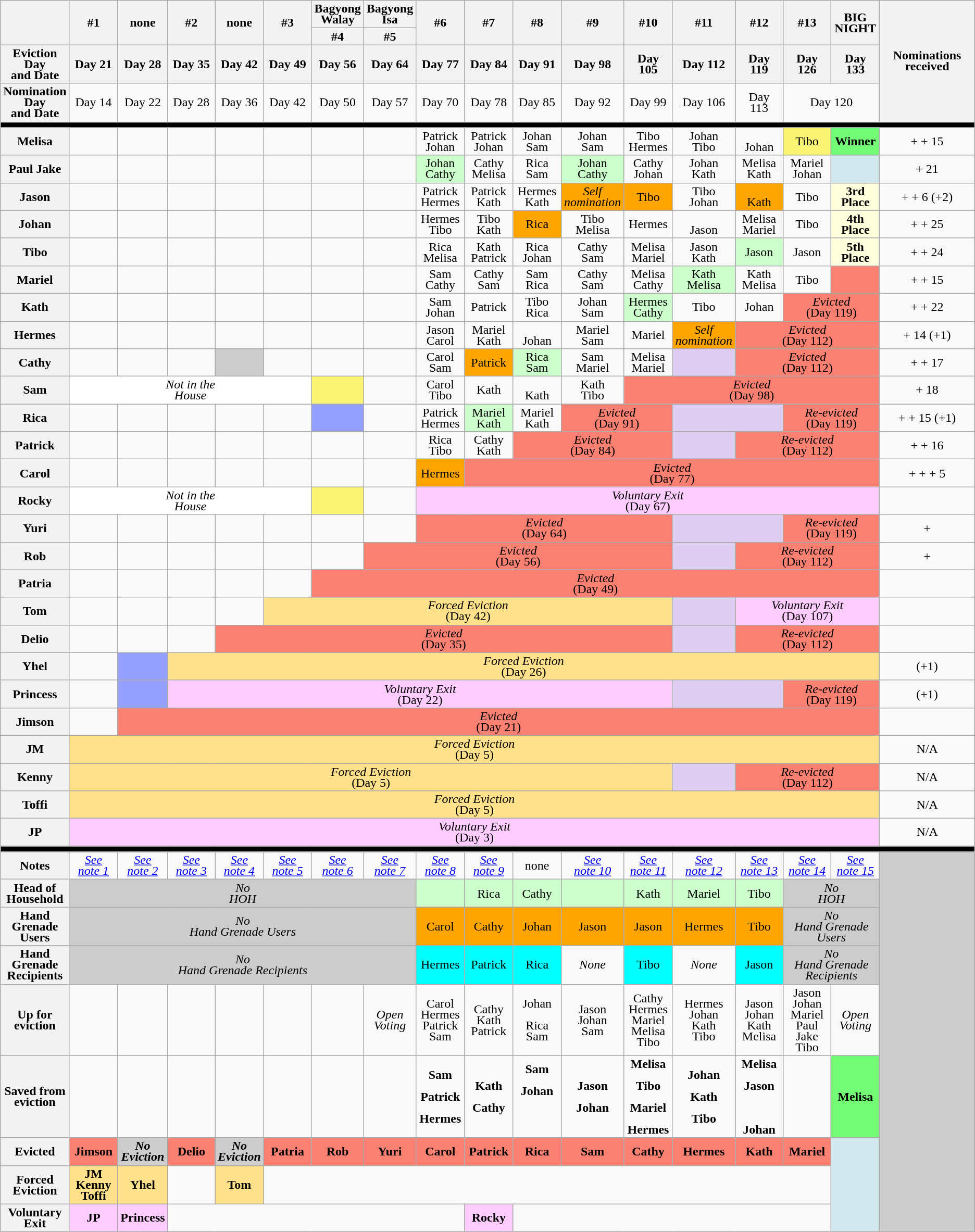<table class="wikitable" style="text-align:center; line-height:14px;">
<tr>
<th width="05%" rowspan="2"></th>
<th width="05%" rowspan="2">#1</th>
<th width="05%" rowspan="2">none</th>
<th width="05%" rowspan="2">#2</th>
<th width="05%" rowspan="2">none</th>
<th width="05%" rowspan="2">#3</th>
<th style="width: 5%;">Bagyong Walay</th>
<th style="width: 5%;">Bagyong Isa</th>
<th width="05%" rowspan="2">#6</th>
<th width="05%" rowspan="2">#7</th>
<th width="05%" rowspan="2">#8</th>
<th width="05%" rowspan="2">#9</th>
<th width="05%" rowspan="2">#10</th>
<th width="05%" rowspan="2">#11</th>
<th width="05%" rowspan="2">#12</th>
<th width="05%" rowspan="2">#13</th>
<th width="05%" rowspan="2">BIG NIGHT</th>
<th style="width: 10%;" rowspan=4>Nominations received</th>
</tr>
<tr>
<th>#4</th>
<th>#5</th>
</tr>
<tr>
<th>Eviction Day<br> and Date</th>
<th>Day 21<br></th>
<th>Day 28<br></th>
<th>Day 35<br></th>
<th>Day 42<br></th>
<th>Day 49<br></th>
<th>Day 56<br></th>
<th>Day 64<br></th>
<th>Day 77<br></th>
<th>Day 84<br></th>
<th>Day 91<br></th>
<th>Day 98<br></th>
<th>Day 105<br></th>
<th>Day 112<br></th>
<th>Day 119<br></th>
<th>Day 126<br> </th>
<th>Day 133<br> </th>
</tr>
<tr>
<th>Nomination Day <br>and Date</th>
<td>Day 14<br></td>
<td>Day 22<br></td>
<td>Day 28<br></td>
<td>Day 36<br></td>
<td>Day 42<br></td>
<td>Day 50<br></td>
<td>Day 57<br></td>
<td>Day 70<br></td>
<td>Day 78<br></td>
<td>Day 85<br></td>
<td>Day 92<br></td>
<td>Day 99<br></td>
<td>Day 106<br></td>
<td>Day 113<br></td>
<td colspan=2>Day 120<br></td>
</tr>
<tr>
<th style="background:#000000;" colspan=19></th>
</tr>
<tr>
<th>Melisa</th>
<td></td>
<td></td>
<td></td>
<td></td>
<td></td>
<td></td>
<td></td>
<td>Patrick<br>Johan</td>
<td>Patrick<br>Johan</td>
<td>Johan<br>Sam</td>
<td>Johan<br>Sam</td>
<td>Tibo<br>Hermes</td>
<td>Johan<br>Tibo</td>
<td><br>Johan</td>
<td style="background:#FBF373;">Tibo<br></td>
<td style="background:#73FB76;"><strong>Winner</strong></td>
<td> +  + 15</td>
</tr>
<tr>
<th>Paul Jake</th>
<td></td>
<td></td>
<td></td>
<td></td>
<td></td>
<td></td>
<td></td>
<td style="background:#CCFFCC;">Johan<br>Cathy</td>
<td>Cathy<br>Melisa</td>
<td>Rica<br>Sam</td>
<td style="background:#CCFFCC;">Johan<br>Cathy</td>
<td>Cathy<br>Johan</td>
<td>Johan<br>Kath</td>
<td>Melisa<br>Kath</td>
<td>Mariel<br>Johan</td>
<td style="background:#D1E8EF;"><strong></strong></td>
<td> + 21</td>
</tr>
<tr>
<th>Jason</th>
<td></td>
<td></td>
<td></td>
<td></td>
<td></td>
<td></td>
<td></td>
<td>Patrick<br>Hermes</td>
<td>Patrick<br>Kath</td>
<td>Hermes<br>Kath</td>
<td style="background:Orange; text-align:center"><em>Self<br>nomination</em></td>
<td style="background:Orange; text-align:center">Tibo</td>
<td>Tibo<br>Johan</td>
<td style="background:Orange; text-align:center"><br>Kath</td>
<td>Tibo <br> </td>
<td style="background:#FFFFDD;"><strong>3rd Place</strong></td>
<td> +  + 6 (+2)</td>
</tr>
<tr>
<th>Johan</th>
<td></td>
<td></td>
<td></td>
<td></td>
<td></td>
<td></td>
<td></td>
<td>Hermes<br>Tibo</td>
<td>Tibo<br>Kath</td>
<td style="background:Orange; text-align:center">Rica</td>
<td>Tibo<br>Melisa</td>
<td>Hermes<br></td>
<td><br>Jason</td>
<td>Melisa<br>Mariel</td>
<td>Tibo <br> </td>
<td style="background:#FFFFDD;"><strong>4th Place</strong></td>
<td> +  + 25</td>
</tr>
<tr>
<th>Tibo</th>
<td></td>
<td></td>
<td></td>
<td></td>
<td></td>
<td></td>
<td></td>
<td>Rica<br>Melisa</td>
<td>Kath<br>Patrick</td>
<td>Rica<br>Johan</td>
<td>Cathy<br>Sam</td>
<td>Melisa<br>Mariel</td>
<td>Jason<br>Kath</td>
<td style="background:#CCFFCC;">Jason</td>
<td>Jason<br></td>
<td style="background:#FFFFDD;"><strong>5th Place</strong></td>
<td> +  + 24</td>
</tr>
<tr>
<th>Mariel</th>
<td></td>
<td></td>
<td></td>
<td></td>
<td></td>
<td></td>
<td></td>
<td>Sam<br>Cathy</td>
<td>Cathy<br>Sam</td>
<td>Sam<br>Rica</td>
<td>Cathy<br>Sam</td>
<td>Melisa<br>Cathy</td>
<td style="background:#CCFFCC;">Kath<br>Melisa</td>
<td>Kath<br>Melisa</td>
<td>Tibo<br></td>
<td style="background:#FA8072; text-align:center" colspan=1></td>
<td> +  + 15</td>
</tr>
<tr>
<th>Kath</th>
<td></td>
<td></td>
<td></td>
<td></td>
<td></td>
<td></td>
<td></td>
<td>Sam<br>Johan</td>
<td>Patrick<br></td>
<td>Tibo<br>Rica</td>
<td>Johan<br>Sam</td>
<td style="background:#CCFFCC;">Hermes<br>Cathy</td>
<td>Tibo<br></td>
<td>Johan<br></td>
<td style="background:#FA8072; text-align:center" colspan=2><em>Evicted</em><br>(Day 119)</td>
<td> +  + 22</td>
</tr>
<tr>
<th>Hermes</th>
<td></td>
<td></td>
<td></td>
<td></td>
<td></td>
<td></td>
<td></td>
<td>Jason<br>Carol</td>
<td>Mariel<br>Kath</td>
<td><br>Johan</td>
<td>Mariel<br>Sam</td>
<td>Mariel<br></td>
<td style="background:Orange; text-align:center"><em>Self<br>nomination</em></td>
<td style="background:#FA8072; text-align:center" colspan=3><em>Evicted</em><br>(Day 112)</td>
<td> + 14 (+1)</td>
</tr>
<tr>
<th>Cathy</th>
<td></td>
<td></td>
<td></td>
<td style="background:#CCCCCC;"></td>
<td></td>
<td></td>
<td></td>
<td>Carol<br>Sam</td>
<td style="background:Orange; text-align:center">Patrick</td>
<td style="background:#CCFFCC;">Rica<br>Sam</td>
<td>Sam<br>Mariel</td>
<td>Melisa<br>Mariel</td>
<td style="background:#DDCEF2"></td>
<td style="background:#FA8072; text-align:center" colspan=3><em>Evicted</em><br>(Day 112)</td>
<td> +  + 17</td>
</tr>
<tr>
<th>Sam</th>
<td style="text-align:center; background:#FFFFFF;" colspan=5><em>Not in the <br>House</em></td>
<td style="background:#FBF373;"></td>
<td></td>
<td>Carol<br>Tibo</td>
<td>Kath<br></td>
<td><br>Kath</td>
<td>Kath<br>Tibo</td>
<td style="background:#FA8072; text-align:center" colspan=5><em>Evicted</em><br>(Day 98)</td>
<td> + 18</td>
</tr>
<tr>
<th>Rica</th>
<td></td>
<td></td>
<td></td>
<td></td>
<td></td>
<td style="background:#959FFD;"></td>
<td></td>
<td>Patrick<br>Hermes</td>
<td style="background:#CCFFCC;">Mariel<br>Kath</td>
<td>Mariel<br>Kath</td>
<td style="background:#FA8072; text-align:center" colspan=2><em>Evicted</em><br>(Day 91)</td>
<td style="background:#DDCEF2" colspan=2></td>
<td style="background:#FA8072; text-align:center" colspan=2><em>Re-evicted</em><br>(Day 119)</td>
<td> +  + 15 (+1)</td>
</tr>
<tr>
<th>Patrick</th>
<td></td>
<td></td>
<td></td>
<td></td>
<td></td>
<td></td>
<td></td>
<td>Rica<br>Tibo</td>
<td>Cathy<br>Kath</td>
<td style="background:#FA8072; text-align:center" colspan=3><em>Evicted</em><br>(Day 84)</td>
<td style="background:#DDCEF2"></td>
<td style="background:#FA8072; text-align:center" colspan=3><em>Re-evicted</em><br>(Day 112)</td>
<td> +  + 16</td>
</tr>
<tr>
<th>Carol</th>
<td></td>
<td></td>
<td></td>
<td></td>
<td></td>
<td></td>
<td></td>
<td style="background:Orange; text-align:center">Hermes</td>
<td style="background:#FA8072; text-align:center" colspan=8><em>Evicted</em><br>(Day 77)</td>
<td> +  +  + 5</td>
</tr>
<tr>
<th>Rocky</th>
<td style="text-align:center; background:#FFFFFF;" colspan=5><em>Not in the <br>House</em></td>
<td style="background:#FBF373;"></td>
<td></td>
<td style="background:#FFCCFF; text-align:center" colspan=9><em>Voluntary Exit</em><br>(Day 67)</td>
<td></td>
</tr>
<tr>
<th>Yuri</th>
<td></td>
<td></td>
<td></td>
<td></td>
<td></td>
<td></td>
<td></td>
<td style="background:#FA8072; text-align:center" colspan=5><em>Evicted</em><br>(Day 64)</td>
<td style="background:#DDCEF2" colspan=2></td>
<td style="background:#FA8072; text-align:center" colspan=2><em>Re-evicted</em><br>(Day 119)</td>
<td> + </td>
</tr>
<tr>
<th>Rob</th>
<td></td>
<td></td>
<td></td>
<td></td>
<td></td>
<td></td>
<td style="background:#FA8072; text-align:center" colspan=6><em>Evicted</em><br>(Day 56)</td>
<td style="background:#DDCEF2"></td>
<td style="background:#FA8072; text-align:center" colspan=3><em>Re-evicted</em><br>(Day 112)</td>
<td> + </td>
</tr>
<tr>
<th>Patria</th>
<td></td>
<td></td>
<td></td>
<td></td>
<td></td>
<td style="background:#FA8072; text-align:center" colspan=11><em>Evicted</em><br>(Day 49)</td>
<td></td>
</tr>
<tr>
<th>Tom</th>
<td></td>
<td></td>
<td></td>
<td></td>
<td style="background:#FFE08B; text-align:center" colspan=8><em>Forced Eviction</em><br>(Day 42)</td>
<td style="background:#DDCEF2"></td>
<td colspan=3 style="background:#FFCCFF; text-align:center"><em>Voluntary Exit</em><br>(Day 107)</td>
<td></td>
</tr>
<tr>
<th>Delio</th>
<td></td>
<td></td>
<td></td>
<td style="background:#FA8072; text-align:center" colspan=9><em>Evicted</em><br>(Day 35)</td>
<td style="background:#DDCEF2"></td>
<td style="background:#FA8072; text-align:center" colspan=3><em>Re-evicted</em><br>(Day 112)</td>
<td></td>
</tr>
<tr>
<th>Yhel</th>
<td></td>
<td style="background:#959FFD;"></td>
<td style="background:#FFE08B; text-align:center" colspan=14><em>Forced Eviction</em><br>(Day 26)</td>
<td> (+1)</td>
</tr>
<tr>
<th>Princess</th>
<td></td>
<td style="background:#959FFD;"></td>
<td style="background:#FFCCFF; text-align:center" colspan=10><em>Voluntary Exit</em><br>(Day 22)</td>
<td style="background:#DDCEF2" colspan=2></td>
<td style="background:#FA8072; text-align:center" colspan=2><em>Re-evicted</em><br>(Day 119)</td>
<td> (+1)</td>
</tr>
<tr>
<th>Jimson</th>
<td></td>
<td style="background:#FA8072; text-align:center" colspan=15><em>Evicted</em><br>(Day 21)</td>
<td></td>
</tr>
<tr>
<th>JM</th>
<td style="background:#FFE08B; text-align:center" colspan=16><em>Forced Eviction</em><br>(Day 5)</td>
<td>N/A</td>
</tr>
<tr>
<th>Kenny</th>
<td style="background:#FFE08B; text-align:center" colspan=12><em>Forced Eviction</em><br>(Day 5)</td>
<td style="background:#DDCEF2"></td>
<td style="background:#FA8072; text-align:center" colspan=3><em>Re-evicted</em><br>(Day 112)</td>
<td>N/A</td>
</tr>
<tr>
<th>Toffi</th>
<td style="background:#FFE08B; text-align:center" colspan=16><em>Forced Eviction</em><br>(Day 5)</td>
<td>N/A</td>
</tr>
<tr>
<th>JP</th>
<td style="background:#FFCCFF; text-align:center" colspan=16><em>Voluntary Exit</em><br>(Day 3)</td>
<td>N/A</td>
</tr>
<tr>
<th style="background:#000000;" colspan=19></th>
</tr>
<tr>
<th>Notes</th>
<td><a href='#'><em>See<br>note 1</em></a></td>
<td><a href='#'><em>See<br>note 2</em></a></td>
<td><a href='#'><em>See<br>note 3</em></a></td>
<td><a href='#'><em>See<br>note 4</em></a></td>
<td><a href='#'><em>See<br>note 5</em></a></td>
<td><a href='#'><em>See<br>note 6</em></a></td>
<td><a href='#'><em>See<br>note 7</em></a></td>
<td><a href='#'><em>See<br>note 8</em></a></td>
<td><a href='#'><em>See<br>note 9</em></a></td>
<td>none</td>
<td><a href='#'><em>See<br>note 10</em></a></td>
<td><a href='#'><em>See<br>note 11</em></a></td>
<td><a href='#'><em>See<br>note 12</em></a></td>
<td><a href='#'><em>See<br>note 13</em></a></td>
<td><a href='#'><em>See<br>note 14</em></a></td>
<td><a href='#'><em>See<br>note 15</em></a></td>
<td rowspan=9 style="background:#CCCCCC"></td>
</tr>
<tr>
<th>Head of Household</th>
<td style="background:#CCCCCC; text-align:center" colspan=7><em>No<br>HOH</em></td>
<td style="background:#CCFFCC; text-align:center"></td>
<td style="background:#CCFFCC; text-align:center">Rica</td>
<td style="background:#CCFFCC; text-align:center">Cathy</td>
<td style="background:#CCFFCC; text-align:center"></td>
<td style="background:#CCFFCC; text-align:center">Kath</td>
<td style="background:#CCFFCC; text-align:center">Mariel</td>
<td style="background:#CCFFCC; text-align:center">Tibo</td>
<td style="background:#CCCCCC; text-align:center" colspan=2><em>No<br>HOH</em></td>
</tr>
<tr>
<th>Hand Grenade Users</th>
<td style="background:#CCCCCC; text-align:center" colspan=7><em>No<br>Hand Grenade Users</em></td>
<td style="background:Orange; text-align:center">Carol</td>
<td style="background:Orange; text-align:center">Cathy</td>
<td style="background:Orange; text-align:center">Johan</td>
<td style="background:Orange; text-align:center">Jason</td>
<td style="background:Orange; text-align:center">Jason</td>
<td style="background:Orange; text-align:center">Hermes</td>
<td style="background:Orange; text-align:center">Tibo</td>
<td style="background:#CCCCCC; text-align:center" colspan=2><em>No<br>Hand Grenade Users</em></td>
</tr>
<tr>
<th>Hand Grenade Recipients</th>
<td style="background:#CCCCCC; text-align:center" colspan=7><em>No<br>Hand Grenade Recipients</em></td>
<td style="background:#00FFFF; text-align:center">Hermes</td>
<td style="background:#00FFFF; text-align:center">Patrick</td>
<td style="background:#00FFFF; text-align:center">Rica</td>
<td><em>None</em></td>
<td style="background:#00FFFF; text-align:center">Tibo</td>
<td><em>None</em></td>
<td style="background:#00FFFF; text-align:center">Jason</td>
<td style="background:#CCCCCC; text-align:center" colspan=2><em>No<br>Hand Grenade Recipients</em></td>
</tr>
<tr>
<th>Up for<br> eviction</th>
<td><br></td>
<td><br></td>
<td><br></td>
<td><br></td>
<td><br></td>
<td><br></td>
<td><em>Open Voting</em></td>
<td>Carol<br>Hermes<br>Patrick<br>Sam</td>
<td>Cathy<br>Kath<br>Patrick</td>
<td>Johan<br><br>Rica<br>Sam</td>
<td>Jason<br>Johan<br>Sam</td>
<td>Cathy<br>Hermes<br>Mariel<br>Melisa<br>Tibo</td>
<td>Hermes<br>Johan<br>Kath<br>Tibo</td>
<td>Jason<br>Johan<br>Kath<br>Melisa<br></td>
<td>Jason<br>Johan<br>Mariel<br>Paul Jake<br>Tibo<br></td>
<td colspan=1><em>Open Voting</em></td>
</tr>
<tr>
<th>Saved from <br>eviction</th>
<td><br><br><br><br><br></td>
<td><br> <br> <br><br></td>
<td><br><br><br><br><br><br><br></td>
<td><br></td>
<td><br><br><br><br><br></td>
<td><br><br><br><br><br><br><br></td>
<td><br>
</td>
<td><strong>Sam</strong><br><br><strong>Patrick</strong><br><br><strong>Hermes</strong><br></td>
<td><strong>Kath</strong><br><br><strong>Cathy</strong><br></td>
<td><strong>Sam</strong><br><br><strong>Johan</strong><br><br><br><br></td>
<td><strong>Jason</strong><br><br><strong>Johan</strong><br></td>
<td><strong>Melisa</strong><br><br><strong>Tibo</strong><br><br><strong>Mariel</strong><br><br><strong>Hermes</strong><br></td>
<td><strong>Johan</strong><br> <br><strong>Kath</strong><br><br><strong>Tibo</strong><br></td>
<td><strong>Melisa</strong><br><br> <strong>Jason</strong><br><br><br> <br> <strong>Johan</strong><br> </td>
<td></td>
<td style="background:#73FB76"><strong>Melisa </strong><br></td>
</tr>
<tr>
<th>Evicted</th>
<td style="background:#FA8072; text-align:center"><strong>Jimson</strong><br></td>
<td style="background:#CCCCCC"><strong><em>No<br>Eviction</em></strong></td>
<td style="background:#FA8072; text-align:center"><strong>Delio</strong><br></td>
<td style="background:#CCCCCC"><strong><em>No<br>Eviction</em></strong></td>
<td style="background:#FA8072; text-align:center"><strong>Patria</strong><br></td>
<td style="background:#FA8072; text-align:center"><strong>Rob</strong><br></td>
<td style="background:#FA8072; text-align:center"><strong>Yuri</strong><br></td>
<td style="background:#FA8072; text-align:center"><strong>Carol</strong><br></td>
<td style="background:#FA8072; text-align:center"><strong>Patrick</strong><br></td>
<td style="background:#FA8072; text-align:center"><strong>Rica</strong><br></td>
<td style="background:#FA8072; text-align:center"><strong>Sam</strong><br></td>
<td style="background:#FA8072; text-align:center"><strong>Cathy</strong><br></td>
<td style="background:#FA8072; text-align:center"><strong>Hermes</strong><br> </td>
<td colspan=1 style="background:#FA8072; text-align:center"><strong>Kath</strong><br></td>
<td style="background:#FA8072; text-align:center"><strong>Mariel</strong><br></td>
<td style="background:#D1E8EF" rowspan=3><br><br></td>
</tr>
<tr>
<th>Forced<br>Eviction</th>
<td style="background:#FFE08B; text-align:center"><strong>JM</strong><br><strong>Kenny</strong><br><strong>Toffi</strong></td>
<td style="background:#FFE08B; text-align:center"><strong>Yhel</strong></td>
<td></td>
<td style="background:#FFE08B; text-align:center"><strong>Tom</strong></td>
<td colspan=11></td>
</tr>
<tr>
<th>Voluntary<br>Exit</th>
<td style="background:#FFCCFF; text-align:center"><strong>JP</strong></td>
<td style="background:#FFCCFF; text-align:center"><strong>Princess</strong></td>
<td colspan=6></td>
<td style="background:#FFCCFF; text-align:center"><strong>Rocky</strong></td>
<td colspan=6></td>
</tr>
</table>
